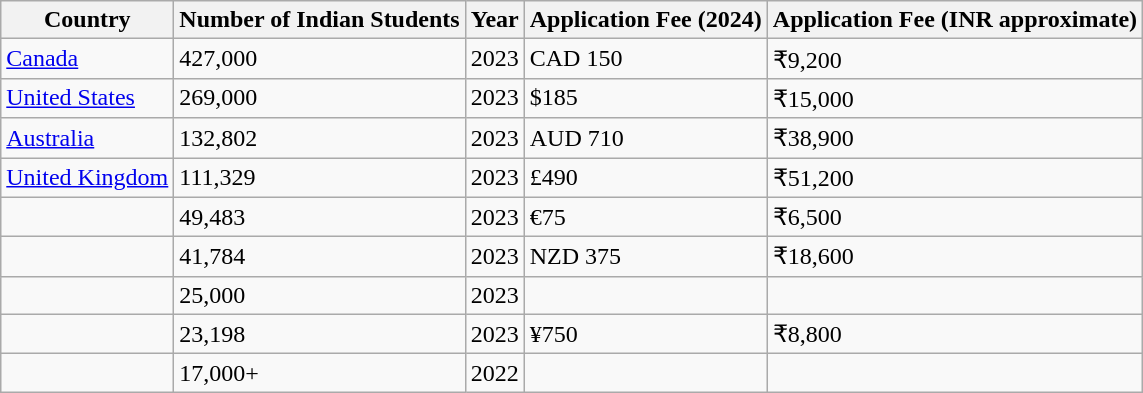<table class="wikitable sortable">
<tr>
<th>Country</th>
<th>Number of Indian Students</th>
<th>Year</th>
<th>Application Fee (2024)</th>
<th>Application Fee (INR approximate)</th>
</tr>
<tr>
<td> <a href='#'>Canada</a></td>
<td>427,000</td>
<td>2023</td>
<td>CAD 150</td>
<td>₹9,200</td>
</tr>
<tr>
<td> <a href='#'>United States</a></td>
<td>269,000</td>
<td>2023</td>
<td>$185</td>
<td>₹15,000</td>
</tr>
<tr>
<td> <a href='#'>Australia</a></td>
<td>132,802</td>
<td>2023</td>
<td>AUD 710</td>
<td>₹38,900</td>
</tr>
<tr>
<td> <a href='#'>United Kingdom</a></td>
<td>111,329</td>
<td>2023</td>
<td>£490</td>
<td>₹51,200</td>
</tr>
<tr>
<td></td>
<td>49,483</td>
<td>2023</td>
<td>€75</td>
<td>₹6,500</td>
</tr>
<tr>
<td></td>
<td>41,784</td>
<td>2023</td>
<td>NZD 375</td>
<td>₹18,600</td>
</tr>
<tr>
<td></td>
<td>25,000</td>
<td>2023</td>
<td></td>
<td></td>
</tr>
<tr>
<td></td>
<td>23,198</td>
<td>2023</td>
<td>¥750</td>
<td>₹8,800</td>
</tr>
<tr>
<td></td>
<td>17,000+</td>
<td>2022</td>
<td></td>
<td></td>
</tr>
</table>
